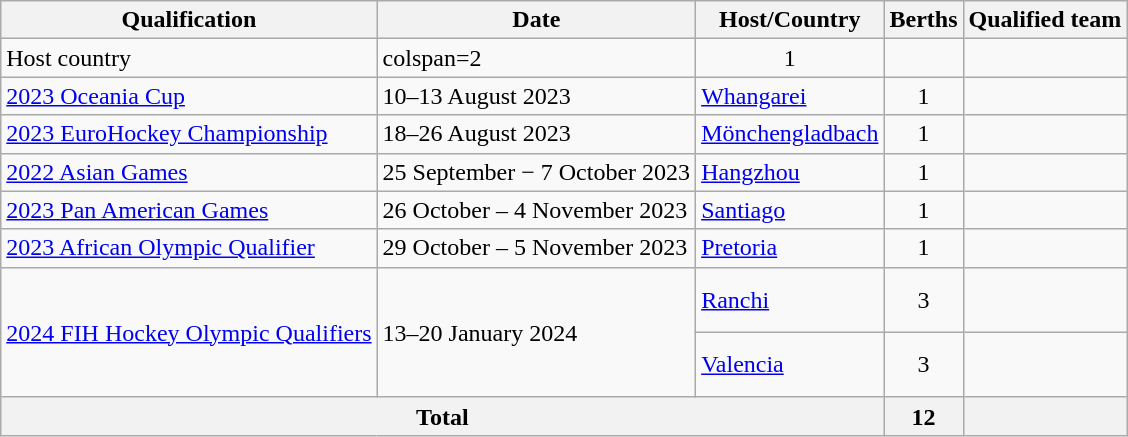<table class="wikitable">
<tr>
<th>Qualification</th>
<th>Date</th>
<th>Host/Country</th>
<th>Berths</th>
<th>Qualified team</th>
</tr>
<tr>
<td>Host country</td>
<td>colspan=2 </td>
<td align=center>1</td>
<td></td>
</tr>
<tr>
<td><a href='#'>2023 Oceania Cup</a></td>
<td>10–13 August 2023</td>
<td> <a href='#'>Whangarei</a></td>
<td align=center>1</td>
<td></td>
</tr>
<tr>
<td><a href='#'>2023 EuroHockey Championship</a></td>
<td>18–26 August 2023</td>
<td> <a href='#'>Mönchengladbach</a></td>
<td align=center>1</td>
<td></td>
</tr>
<tr>
<td><a href='#'>2022 Asian Games</a></td>
<td>25 September − 7 October 2023</td>
<td> <a href='#'>Hangzhou</a></td>
<td align=center>1</td>
<td></td>
</tr>
<tr>
<td><a href='#'>2023 Pan American Games</a></td>
<td>26 October – 4 November 2023</td>
<td> <a href='#'>Santiago</a></td>
<td align=center>1</td>
<td></td>
</tr>
<tr>
<td><a href='#'>2023 African Olympic Qualifier</a></onlyinclude><onlyinclude></td>
<td>29 October – 5 November 2023</td>
<td> <a href='#'>Pretoria</a></td>
<td align=center>1</td>
<td></td>
</tr>
<tr>
<td rowspan=2><a href='#'>2024 FIH Hockey Olympic Qualifiers</a></td>
<td rowspan=2>13–20 January 2024</td>
<td> <a href='#'>Ranchi</a></td>
<td align=center>3</td>
<td><br><br></td>
</tr>
<tr>
<td> <a href='#'>Valencia</a></td>
<td align=center>3</td>
<td><br><br></td>
</tr>
<tr>
<th colspan=3>Total</th>
<th>12</th>
<th></th>
</tr>
</table>
